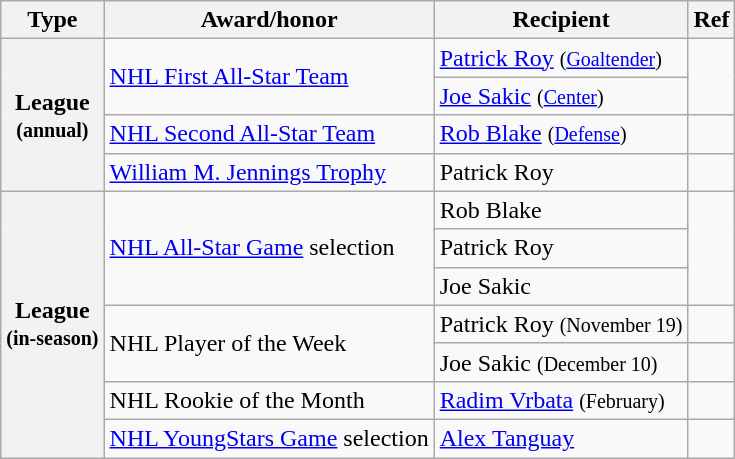<table class="wikitable">
<tr>
<th scope="col">Type</th>
<th scope="col">Award/honor</th>
<th scope="col">Recipient</th>
<th scope="col">Ref</th>
</tr>
<tr>
<th scope="row" rowspan="4">League<br><small>(annual)</small></th>
<td rowspan="2"><a href='#'>NHL First All-Star Team</a></td>
<td><a href='#'>Patrick Roy</a> <small>(<a href='#'>Goaltender</a>)</small></td>
<td rowspan="2"></td>
</tr>
<tr>
<td><a href='#'>Joe Sakic</a> <small>(<a href='#'>Center</a>)</small></td>
</tr>
<tr>
<td><a href='#'>NHL Second All-Star Team</a></td>
<td><a href='#'>Rob Blake</a> <small>(<a href='#'>Defense</a>)</small></td>
<td></td>
</tr>
<tr>
<td><a href='#'>William M. Jennings Trophy</a></td>
<td>Patrick Roy</td>
<td></td>
</tr>
<tr>
<th scope="row" rowspan="7">League<br><small>(in-season)</small></th>
<td rowspan="3"><a href='#'>NHL All-Star Game</a> selection</td>
<td>Rob Blake</td>
<td rowspan="3"></td>
</tr>
<tr>
<td>Patrick Roy</td>
</tr>
<tr>
<td>Joe Sakic</td>
</tr>
<tr>
<td rowspan="2">NHL Player of the Week</td>
<td>Patrick Roy <small>(November 19)</small></td>
<td></td>
</tr>
<tr>
<td>Joe Sakic <small>(December 10)</small></td>
<td></td>
</tr>
<tr>
<td>NHL Rookie of the Month</td>
<td><a href='#'>Radim Vrbata</a> <small>(February)</small></td>
<td></td>
</tr>
<tr>
<td><a href='#'>NHL YoungStars Game</a> selection</td>
<td><a href='#'>Alex Tanguay</a></td>
<td></td>
</tr>
</table>
